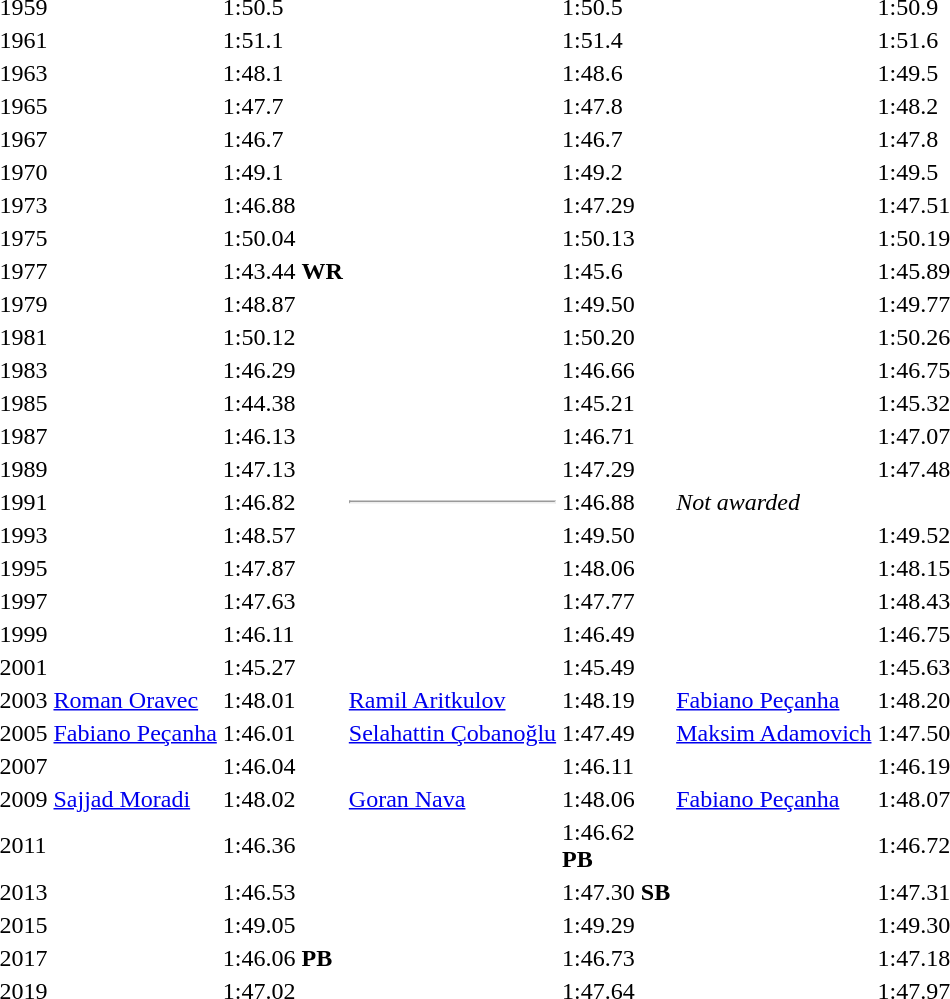<table>
<tr>
<td>1959</td>
<td></td>
<td>1:50.5</td>
<td></td>
<td>1:50.5</td>
<td></td>
<td>1:50.9</td>
</tr>
<tr>
<td>1961</td>
<td></td>
<td>1:51.1</td>
<td></td>
<td>1:51.4</td>
<td></td>
<td>1:51.6</td>
</tr>
<tr>
<td>1963</td>
<td></td>
<td>1:48.1</td>
<td></td>
<td>1:48.6</td>
<td></td>
<td>1:49.5</td>
</tr>
<tr>
<td>1965</td>
<td></td>
<td>1:47.7</td>
<td></td>
<td>1:47.8</td>
<td></td>
<td>1:48.2</td>
</tr>
<tr>
<td>1967</td>
<td></td>
<td>1:46.7</td>
<td></td>
<td>1:46.7</td>
<td></td>
<td>1:47.8</td>
</tr>
<tr>
<td>1970</td>
<td></td>
<td>1:49.1</td>
<td></td>
<td>1:49.2</td>
<td></td>
<td>1:49.5</td>
</tr>
<tr>
<td>1973</td>
<td></td>
<td>1:46.88</td>
<td></td>
<td>1:47.29</td>
<td></td>
<td>1:47.51</td>
</tr>
<tr>
<td>1975</td>
<td></td>
<td>1:50.04</td>
<td></td>
<td>1:50.13</td>
<td></td>
<td>1:50.19</td>
</tr>
<tr>
<td>1977</td>
<td></td>
<td>1:43.44 <strong>WR</strong></td>
<td></td>
<td>1:45.6</td>
<td></td>
<td>1:45.89</td>
</tr>
<tr>
<td>1979</td>
<td></td>
<td>1:48.87</td>
<td></td>
<td>1:49.50</td>
<td></td>
<td>1:49.77</td>
</tr>
<tr>
<td>1981</td>
<td></td>
<td>1:50.12</td>
<td></td>
<td>1:50.20</td>
<td></td>
<td>1:50.26</td>
</tr>
<tr>
<td>1983</td>
<td></td>
<td>1:46.29</td>
<td></td>
<td>1:46.66</td>
<td></td>
<td>1:46.75</td>
</tr>
<tr>
<td>1985</td>
<td></td>
<td>1:44.38</td>
<td></td>
<td>1:45.21</td>
<td></td>
<td>1:45.32</td>
</tr>
<tr>
<td>1987</td>
<td></td>
<td>1:46.13</td>
<td></td>
<td>1:46.71</td>
<td></td>
<td>1:47.07</td>
</tr>
<tr>
<td>1989</td>
<td></td>
<td>1:47.13</td>
<td></td>
<td>1:47.29</td>
<td></td>
<td>1:47.48</td>
</tr>
<tr>
<td>1991</td>
<td></td>
<td>1:46.82</td>
<td><hr></td>
<td>1:46.88</td>
<td colspan=2><em>Not awarded</em></td>
</tr>
<tr>
<td>1993</td>
<td></td>
<td>1:48.57</td>
<td></td>
<td>1:49.50</td>
<td></td>
<td>1:49.52</td>
</tr>
<tr>
<td>1995</td>
<td></td>
<td>1:47.87</td>
<td></td>
<td>1:48.06</td>
<td></td>
<td>1:48.15</td>
</tr>
<tr>
<td>1997</td>
<td></td>
<td>1:47.63</td>
<td></td>
<td>1:47.77</td>
<td></td>
<td>1:48.43</td>
</tr>
<tr>
<td>1999</td>
<td></td>
<td>1:46.11</td>
<td></td>
<td>1:46.49</td>
<td></td>
<td>1:46.75</td>
</tr>
<tr>
<td>2001</td>
<td></td>
<td>1:45.27</td>
<td></td>
<td>1:45.49</td>
<td></td>
<td>1:45.63</td>
</tr>
<tr>
<td>2003</td>
<td><a href='#'>Roman Oravec</a><br> </td>
<td>1:48.01</td>
<td><a href='#'>Ramil Aritkulov</a><br> </td>
<td>1:48.19</td>
<td><a href='#'>Fabiano Peçanha</a><br> </td>
<td>1:48.20</td>
</tr>
<tr>
<td>2005<br></td>
<td><a href='#'>Fabiano Peçanha</a><br> </td>
<td>1:46.01</td>
<td><a href='#'>Selahattin Çobanoğlu</a><br> </td>
<td>1:47.49</td>
<td><a href='#'>Maksim Adamovich</a><br> </td>
<td>1:47.50</td>
</tr>
<tr>
<td>2007<br></td>
<td></td>
<td>1:46.04</td>
<td></td>
<td>1:46.11</td>
<td></td>
<td>1:46.19</td>
</tr>
<tr>
<td>2009<br></td>
<td><a href='#'>Sajjad Moradi</a><br> </td>
<td>1:48.02</td>
<td><a href='#'>Goran Nava</a><br> </td>
<td>1:48.06</td>
<td><a href='#'>Fabiano Peçanha</a> <br> </td>
<td>1:48.07</td>
</tr>
<tr>
<td>2011<br></td>
<td></td>
<td>1:46.36</td>
<td></td>
<td>1:46.62<br><strong>PB</strong></td>
<td></td>
<td>1:46.72</td>
</tr>
<tr>
<td>2013<br></td>
<td></td>
<td>1:46.53</td>
<td></td>
<td>1:47.30 <strong>SB</strong></td>
<td></td>
<td>1:47.31</td>
</tr>
<tr>
<td>2015<br></td>
<td></td>
<td>1:49.05</td>
<td></td>
<td>1:49.29</td>
<td></td>
<td>1:49.30</td>
</tr>
<tr>
<td>2017<br></td>
<td></td>
<td>1:46.06 <strong>PB</strong></td>
<td></td>
<td>1:46.73</td>
<td></td>
<td>1:47.18</td>
</tr>
<tr>
<td>2019<br></td>
<td></td>
<td>1:47.02</td>
<td></td>
<td>1:47.64</td>
<td></td>
<td>1:47.97 </td>
</tr>
</table>
